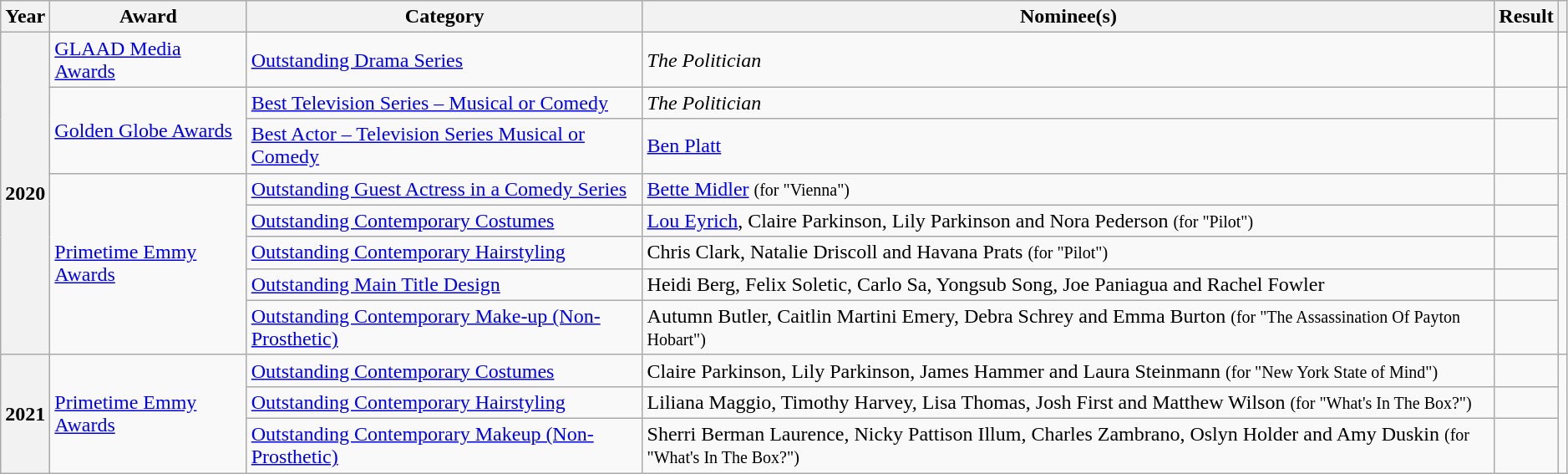<table class="wikitable sortable plainrowheaders" style="width:99%;">
<tr>
<th scope="col">Year</th>
<th scope="col">Award</th>
<th scope="col">Category</th>
<th scope="col">Nominee(s)</th>
<th scope="col">Result</th>
<th scope="col" class="unsortable"></th>
</tr>
<tr>
<th scope="row" rowspan="8">2020</th>
<td><a href='#'>GLAAD Media Awards</a></td>
<td><a href='#'>Outstanding Drama Series</a></td>
<td><em>The Politician</em></td>
<td></td>
<td align="center"></td>
</tr>
<tr>
<td rowspan="2"><a href='#'>Golden Globe Awards</a></td>
<td><a href='#'>Best Television Series – Musical or Comedy</a></td>
<td><em>The Politician</em></td>
<td></td>
<td align="center" rowspan="2"></td>
</tr>
<tr>
<td><a href='#'>Best Actor – Television Series Musical or Comedy</a></td>
<td><a href='#'>Ben Platt</a></td>
<td></td>
</tr>
<tr>
<td rowspan="5"><a href='#'>Primetime Emmy Awards</a></td>
<td><a href='#'>Outstanding Guest Actress in a Comedy Series</a></td>
<td><a href='#'>Bette Midler</a> <small>(for "Vienna")</small></td>
<td></td>
<td align="center" rowspan="5"></td>
</tr>
<tr>
<td><a href='#'>Outstanding Contemporary Costumes</a></td>
<td><a href='#'>Lou Eyrich</a>, Claire Parkinson, Lily Parkinson and Nora Pederson <small>(for "Pilot")</small></td>
<td></td>
</tr>
<tr>
<td><a href='#'>Outstanding Contemporary Hairstyling</a></td>
<td>Chris Clark, Natalie Driscoll and Havana Prats <small>(for "Pilot")</small></td>
<td></td>
</tr>
<tr>
<td><a href='#'>Outstanding Main Title Design</a></td>
<td>Heidi Berg, Felix Soletic, Carlo Sa, Yongsub Song, Joe Paniagua and Rachel Fowler</td>
<td></td>
</tr>
<tr>
<td><a href='#'>Outstanding Contemporary Make-up (Non-Prosthetic)</a></td>
<td>Autumn Butler, Caitlin Martini Emery, Debra Schrey and Emma Burton <small>(for "The Assassination Of Payton Hobart")</small></td>
<td></td>
</tr>
<tr>
<th scope="row" rowspan="3">2021</th>
<td rowspan="3"><a href='#'>Primetime Emmy Awards</a></td>
<td><a href='#'>Outstanding Contemporary Costumes</a></td>
<td>Claire Parkinson, Lily Parkinson, James Hammer and Laura Steinmann <small>(for "New York State of Mind")</small></td>
<td></td>
<td align="center" rowspan="3"></td>
</tr>
<tr>
<td><a href='#'>Outstanding Contemporary Hairstyling</a></td>
<td>Liliana Maggio, Timothy Harvey, Lisa Thomas, Josh First and Matthew Wilson <small>(for "What's In The Box?")</small></td>
<td></td>
</tr>
<tr>
<td><a href='#'>Outstanding Contemporary Makeup (Non-Prosthetic)</a></td>
<td>Sherri Berman Laurence, Nicky Pattison Illum, Charles Zambrano, Oslyn Holder and Amy Duskin <small>(for "What's In The Box?")</small></td>
<td></td>
</tr>
</table>
